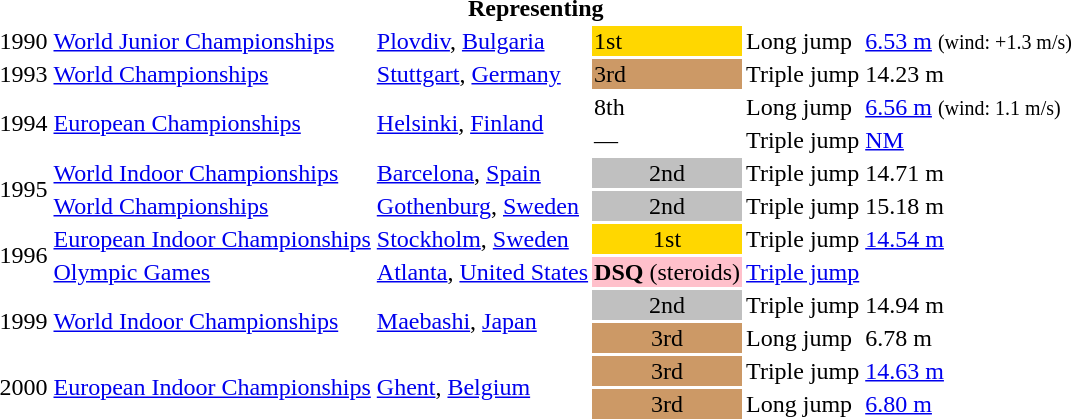<table>
<tr>
<th colspan="6">Representing </th>
</tr>
<tr>
<td>1990</td>
<td><a href='#'>World Junior Championships</a></td>
<td><a href='#'>Plovdiv</a>, <a href='#'>Bulgaria</a></td>
<td bgcolor="gold">1st</td>
<td>Long jump</td>
<td><a href='#'>6.53 m</a>  <small>(wind: +1.3 m/s)</small></td>
</tr>
<tr>
<td>1993</td>
<td><a href='#'>World Championships</a></td>
<td><a href='#'>Stuttgart</a>, <a href='#'>Germany</a></td>
<td bgcolor=CC9966>3rd</td>
<td>Triple jump</td>
<td>14.23 m</td>
</tr>
<tr>
<td rowspan=2>1994</td>
<td rowspan=2><a href='#'>European Championships</a></td>
<td rowspan=2><a href='#'>Helsinki</a>, <a href='#'>Finland</a></td>
<td>8th</td>
<td>Long jump</td>
<td><a href='#'>6.56 m</a> <small>(wind: 1.1 m/s)</small></td>
</tr>
<tr>
<td>—</td>
<td>Triple jump</td>
<td><a href='#'>NM</a></td>
</tr>
<tr>
<td rowspan=2>1995</td>
<td><a href='#'>World Indoor Championships</a></td>
<td><a href='#'>Barcelona</a>, <a href='#'>Spain</a></td>
<td bgcolor="silver" align="center">2nd</td>
<td>Triple jump</td>
<td>14.71 m</td>
</tr>
<tr>
<td><a href='#'>World Championships</a></td>
<td><a href='#'>Gothenburg</a>, <a href='#'>Sweden</a></td>
<td bgcolor="silver" align="center">2nd</td>
<td>Triple jump</td>
<td>15.18 m</td>
</tr>
<tr>
<td rowspan=2>1996</td>
<td><a href='#'>European Indoor Championships</a></td>
<td><a href='#'>Stockholm</a>, <a href='#'>Sweden</a></td>
<td bgcolor="gold" align="center">1st</td>
<td>Triple jump</td>
<td><a href='#'>14.54 m</a></td>
</tr>
<tr>
<td><a href='#'>Olympic Games</a></td>
<td><a href='#'>Atlanta</a>, <a href='#'>United States</a></td>
<td bgcolor="pink" align="center"><strong>DSQ</strong> (steroids)</td>
<td><a href='#'>Triple jump</a></td>
<td></td>
</tr>
<tr>
<td rowspan=2>1999</td>
<td rowspan=2><a href='#'>World Indoor Championships</a></td>
<td rowspan=2><a href='#'>Maebashi</a>, <a href='#'>Japan</a></td>
<td bgcolor="silver" align="center">2nd</td>
<td>Triple jump</td>
<td>14.94 m</td>
</tr>
<tr>
<td bgcolor="CC9966" align="center">3rd</td>
<td>Long jump</td>
<td>6.78 m</td>
</tr>
<tr>
<td rowspan=2>2000</td>
<td rowspan=2><a href='#'>European Indoor Championships</a></td>
<td rowspan=2><a href='#'>Ghent</a>, <a href='#'>Belgium</a></td>
<td bgcolor="CC9966" align="center">3rd</td>
<td>Triple jump</td>
<td><a href='#'>14.63 m</a></td>
</tr>
<tr>
<td bgcolor="CC9966" align="center">3rd</td>
<td>Long jump</td>
<td><a href='#'>6.80 m</a></td>
</tr>
</table>
